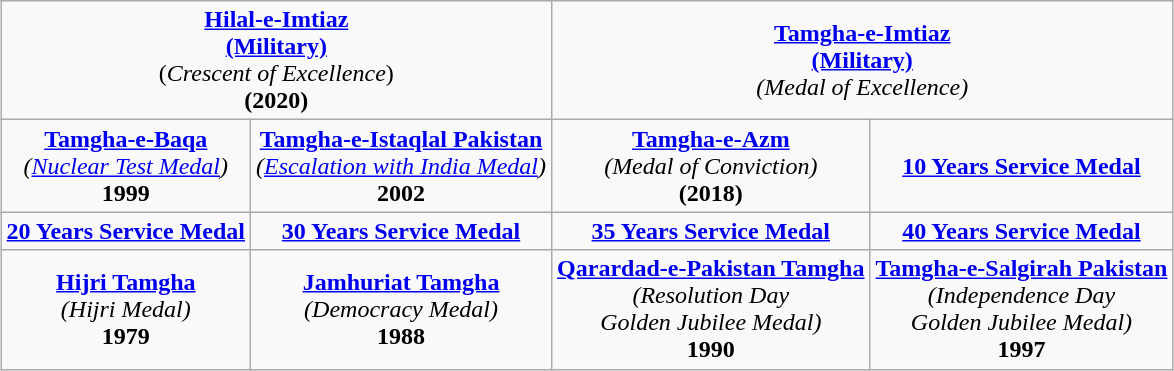<table class="wikitable" style="margin:1em auto; text-align:center;">
<tr>
<td colspan="2"><strong><a href='#'>Hilal-e-Imtiaz</a></strong><br><strong><a href='#'>(Military)</a></strong><br>(<em>Crescent of Excellence</em>)<br><strong>(2020)</strong></td>
<td colspan="2"><strong><a href='#'>Tamgha-e-Imtiaz</a></strong><br><strong><a href='#'>(Military)</a></strong><br><em>(Medal of Excellence)</em></td>
</tr>
<tr>
<td><strong><a href='#'>Tamgha-e-Baqa</a></strong><br><em>(<a href='#'>Nuclear Test Medal</a>)</em><br><strong>1999</strong></td>
<td><strong><a href='#'>Tamgha-e-Istaqlal Pakistan</a></strong><br><em>(<a href='#'>Escalation with India Medal</a>)</em><br><strong>2002</strong></td>
<td><strong><a href='#'>Tamgha-e-Azm</a></strong><br><em>(Medal of Conviction)</em><br><strong>(2018)</strong></td>
<td><strong><a href='#'>10 Years Service Medal</a></strong></td>
</tr>
<tr>
<td><strong><a href='#'>20 Years Service Medal</a></strong></td>
<td><strong><a href='#'>30 Years Service Medal</a></strong></td>
<td><strong><a href='#'>35 Years Service Medal</a></strong></td>
<td><strong><a href='#'>40 Years Service Medal</a></strong></td>
</tr>
<tr>
<td><strong><a href='#'>Hijri Tamgha</a></strong><br><em>(Hijri Medal)</em><br><strong>1979</strong></td>
<td><strong><a href='#'>Jamhuriat Tamgha</a></strong><br><em>(Democracy Medal)</em><br><strong>1988</strong></td>
<td><strong><a href='#'>Qarardad-e-Pakistan Tamgha</a></strong><br><em>(Resolution Day</em><br><em>Golden Jubilee Medal)</em><br><strong>1990</strong></td>
<td><strong><a href='#'>Tamgha-e-Salgirah Pakistan</a></strong><br><em>(Independence Day</em><br><em>Golden Jubilee Medal)</em><br><strong>1997</strong></td>
</tr>
</table>
